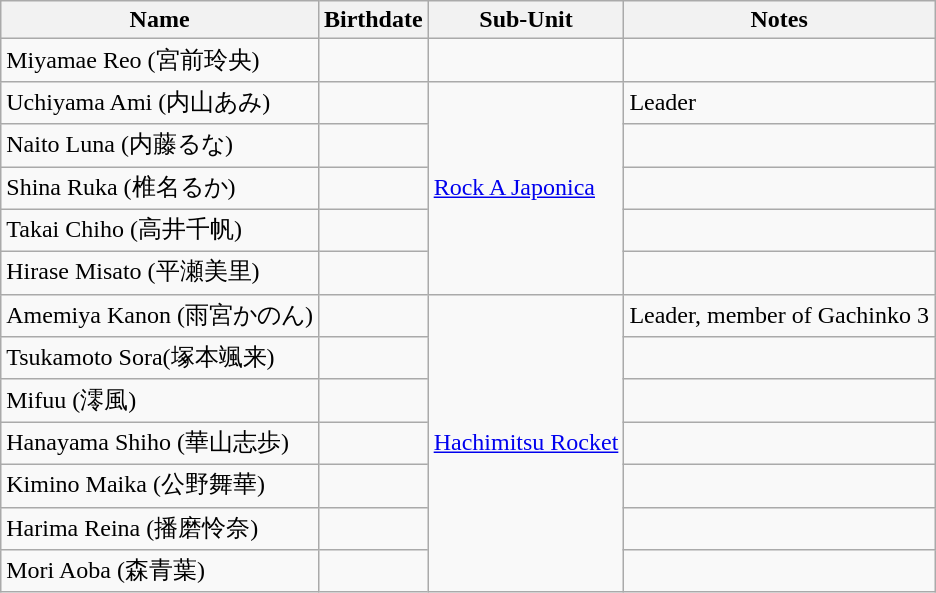<table class="wikitable">
<tr>
<th>Name</th>
<th>Birthdate</th>
<th>Sub-Unit</th>
<th>Notes</th>
</tr>
<tr>
<td>Miyamae Reo (宮前玲央)</td>
<td></td>
<td></td>
<td></td>
</tr>
<tr>
<td>Uchiyama Ami (内山あみ)</td>
<td></td>
<td rowspan="5"><a href='#'>Rock A Japonica</a></td>
<td>Leader</td>
</tr>
<tr>
<td>Naito Luna (内藤るな)</td>
<td></td>
<td></td>
</tr>
<tr>
<td>Shina Ruka (椎名るか)</td>
<td></td>
<td></td>
</tr>
<tr>
<td>Takai Chiho (高井千帆)</td>
<td></td>
<td></td>
</tr>
<tr>
<td>Hirase Misato (平瀬美里)</td>
<td></td>
<td></td>
</tr>
<tr>
<td>Amemiya Kanon (雨宮かのん)</td>
<td></td>
<td rowspan="7"><a href='#'>Hachimitsu Rocket</a></td>
<td>Leader, member of Gachinko 3</td>
</tr>
<tr>
<td>Tsukamoto Sora(塚本颯来)</td>
<td></td>
<td></td>
</tr>
<tr>
<td>Mifuu (澪風)</td>
<td></td>
<td></td>
</tr>
<tr>
<td>Hanayama Shiho (華山志歩)</td>
<td></td>
<td></td>
</tr>
<tr>
<td>Kimino Maika (公野舞華)</td>
<td></td>
<td></td>
</tr>
<tr>
<td>Harima Reina (播磨怜奈)</td>
<td></td>
<td></td>
</tr>
<tr>
<td>Mori Aoba (森青葉)</td>
<td></td>
<td></td>
</tr>
</table>
